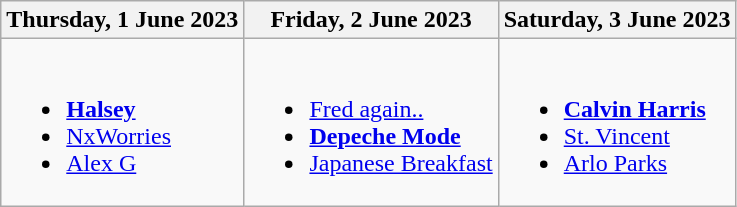<table class="wikitable">
<tr>
<th>Thursday, 1 June 2023</th>
<th>Friday, 2 June 2023</th>
<th>Saturday, 3 June 2023</th>
</tr>
<tr valign="top">
<td><br><ul><li><strong><a href='#'>Halsey</a></strong></li><li><a href='#'>NxWorries</a></li><li><a href='#'>Alex G</a></li></ul></td>
<td><br><ul><li><a href='#'>Fred again..</a></li><li><strong><a href='#'>Depeche Mode</a></strong></li><li><a href='#'>Japanese Breakfast</a></li></ul></td>
<td><br><ul><li><strong><a href='#'>Calvin Harris</a></strong></li><li><a href='#'>St. Vincent</a></li><li><a href='#'>Arlo Parks</a></li></ul></td>
</tr>
</table>
